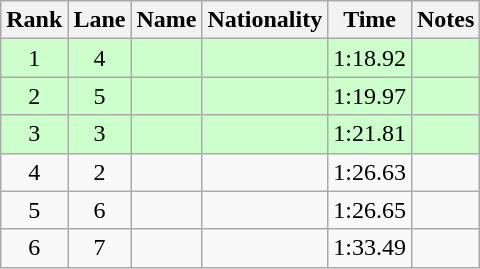<table class="wikitable sortable" style="text-align:center">
<tr>
<th>Rank</th>
<th>Lane</th>
<th>Name</th>
<th>Nationality</th>
<th>Time</th>
<th>Notes</th>
</tr>
<tr bgcolor=ccffcc>
<td>1</td>
<td>4</td>
<td align=left></td>
<td align=left></td>
<td>1:18.92</td>
<td><strong></strong></td>
</tr>
<tr bgcolor=ccffcc>
<td>2</td>
<td>5</td>
<td align=left></td>
<td align=left></td>
<td>1:19.97</td>
<td><strong></strong></td>
</tr>
<tr bgcolor=ccffcc>
<td>3</td>
<td>3</td>
<td align=left></td>
<td align=left></td>
<td>1:21.81</td>
<td><strong></strong></td>
</tr>
<tr>
<td>4</td>
<td>2</td>
<td align=left></td>
<td align=left></td>
<td>1:26.63</td>
<td></td>
</tr>
<tr>
<td>5</td>
<td>6</td>
<td align=left></td>
<td align=left></td>
<td>1:26.65</td>
<td></td>
</tr>
<tr>
<td>6</td>
<td>7</td>
<td align=left></td>
<td align=left></td>
<td>1:33.49</td>
<td></td>
</tr>
</table>
